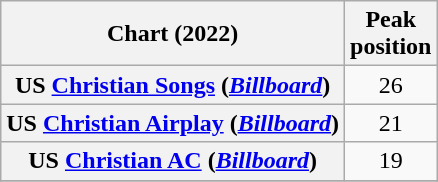<table class="wikitable sortable plainrowheaders" style="text-align:center">
<tr>
<th scope="col">Chart (2022)</th>
<th scope="col">Peak<br>position</th>
</tr>
<tr>
<th scope="row">US <a href='#'>Christian Songs</a> (<em><a href='#'>Billboard</a></em>)</th>
<td>26</td>
</tr>
<tr>
<th scope="row">US <a href='#'>Christian Airplay</a> (<em><a href='#'>Billboard</a></em>)</th>
<td>21</td>
</tr>
<tr>
<th scope="row">US <a href='#'>Christian AC</a> (<em><a href='#'>Billboard</a></em>)</th>
<td>19</td>
</tr>
<tr>
</tr>
</table>
